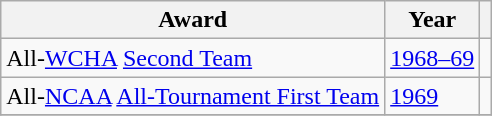<table class="wikitable">
<tr>
<th>Award</th>
<th>Year</th>
<th></th>
</tr>
<tr>
<td>All-<a href='#'>WCHA</a> <a href='#'>Second Team</a></td>
<td><a href='#'>1968–69</a></td>
<td></td>
</tr>
<tr>
<td>All-<a href='#'>NCAA</a> <a href='#'>All-Tournament First Team</a></td>
<td><a href='#'>1969</a></td>
<td></td>
</tr>
<tr>
</tr>
</table>
